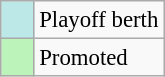<table class="wikitable" style="font-size:95%;">
<tr>
<td bgcolor="bce8e8" width=15></td>
<td>Playoff berth</td>
</tr>
<tr>
<td bgcolor=#BBF3BB></td>
<td>Promoted</td>
</tr>
</table>
